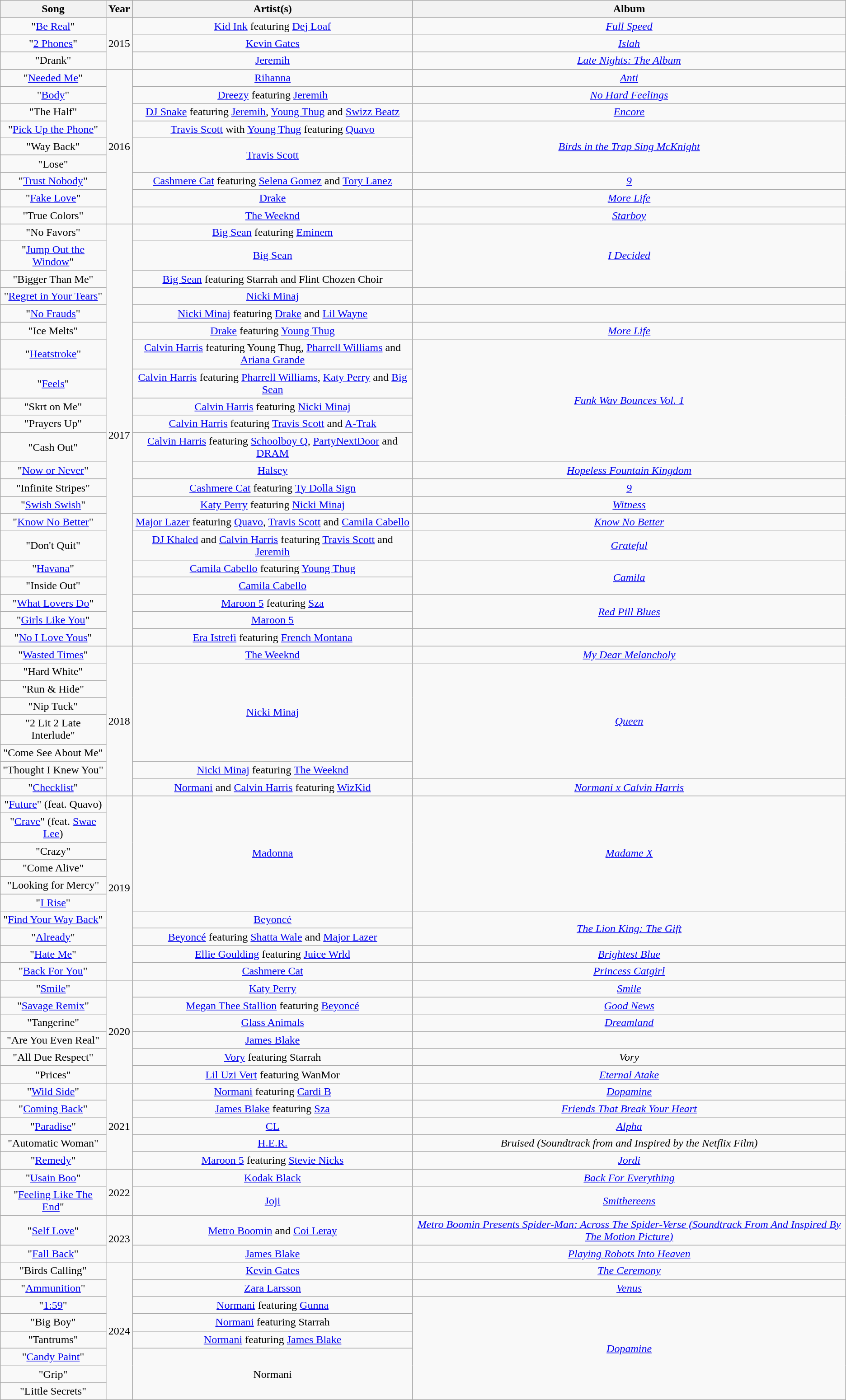<table class="wikitable plainrowheaders" style="text-align:center;">
<tr>
<th scope="col">Song</th>
<th scope="col">Year</th>
<th scope="col">Artist(s)</th>
<th scope="col">Album</th>
</tr>
<tr>
<td>"<a href='#'>Be Real</a>"</td>
<td rowspan="3">2015</td>
<td><a href='#'>Kid Ink</a> featuring <a href='#'>Dej Loaf</a></td>
<td><em><a href='#'>Full Speed</a></em></td>
</tr>
<tr>
<td>"<a href='#'>2 Phones</a>"</td>
<td><a href='#'>Kevin Gates</a></td>
<td><em><a href='#'>Islah</a></em></td>
</tr>
<tr>
<td>"Drank"</td>
<td><a href='#'>Jeremih</a></td>
<td><em><a href='#'>Late Nights: The Album</a></em></td>
</tr>
<tr>
<td>"<a href='#'>Needed Me</a>"</td>
<td rowspan="9">2016</td>
<td><a href='#'>Rihanna</a></td>
<td><em><a href='#'>Anti</a></em></td>
</tr>
<tr>
<td>"<a href='#'>Body</a>"</td>
<td><a href='#'>Dreezy</a> featuring <a href='#'>Jeremih</a></td>
<td><em><a href='#'>No Hard Feelings</a></em></td>
</tr>
<tr>
<td>"The Half"</td>
<td><a href='#'>DJ Snake</a> featuring <a href='#'>Jeremih</a>, <a href='#'>Young Thug</a> and <a href='#'>Swizz Beatz</a></td>
<td><em><a href='#'>Encore</a></em></td>
</tr>
<tr>
<td>"<a href='#'>Pick Up the Phone</a>"</td>
<td><a href='#'>Travis Scott</a> with <a href='#'>Young Thug</a> featuring <a href='#'>Quavo</a></td>
<td rowspan="3"><em><a href='#'>Birds in the Trap Sing McKnight</a></em></td>
</tr>
<tr>
<td>"Way Back"</td>
<td rowspan = "2"><a href='#'>Travis Scott</a></td>
</tr>
<tr>
<td>"Lose"</td>
</tr>
<tr>
<td>"<a href='#'>Trust Nobody</a>"</td>
<td><a href='#'>Cashmere Cat</a> featuring <a href='#'>Selena Gomez</a> and <a href='#'>Tory Lanez</a></td>
<td><em><a href='#'>9</a></em></td>
</tr>
<tr>
<td>"<a href='#'>Fake Love</a>"</td>
<td><a href='#'>Drake</a></td>
<td><em><a href='#'>More Life</a></em></td>
</tr>
<tr>
<td>"True Colors"</td>
<td><a href='#'>The Weeknd</a></td>
<td><em><a href='#'>Starboy</a></em></td>
</tr>
<tr>
<td>"No Favors"</td>
<td rowspan="21">2017</td>
<td><a href='#'>Big Sean</a> featuring <a href='#'>Eminem</a></td>
<td rowspan="3"><em><a href='#'>I Decided</a></em></td>
</tr>
<tr>
<td>"<a href='#'>Jump Out the Window</a>"</td>
<td><a href='#'>Big Sean</a></td>
</tr>
<tr>
<td>"Bigger Than Me"</td>
<td><a href='#'>Big Sean</a> featuring Starrah and Flint Chozen Choir</td>
</tr>
<tr>
<td>"<a href='#'>Regret in Your Tears</a>"</td>
<td><a href='#'>Nicki Minaj</a></td>
<td></td>
</tr>
<tr>
<td>"<a href='#'>No Frauds</a>"</td>
<td><a href='#'>Nicki Minaj</a> featuring <a href='#'>Drake</a> and <a href='#'>Lil Wayne</a></td>
<td></td>
</tr>
<tr>
<td>"Ice Melts"</td>
<td><a href='#'>Drake</a> featuring <a href='#'>Young Thug</a></td>
<td><em><a href='#'>More Life</a></em></td>
</tr>
<tr>
<td>"<a href='#'>Heatstroke</a>"</td>
<td><a href='#'>Calvin Harris</a> featuring Young Thug, <a href='#'>Pharrell Williams</a> and <a href='#'>Ariana Grande</a></td>
<td rowspan="5"><em><a href='#'>Funk Wav Bounces Vol. 1</a></em></td>
</tr>
<tr>
<td>"<a href='#'>Feels</a>"</td>
<td><a href='#'>Calvin Harris</a> featuring <a href='#'>Pharrell Williams</a>, <a href='#'>Katy Perry</a> and <a href='#'>Big Sean</a></td>
</tr>
<tr>
<td>"Skrt on Me"</td>
<td><a href='#'>Calvin Harris</a> featuring <a href='#'>Nicki Minaj</a></td>
</tr>
<tr>
<td>"Prayers Up"</td>
<td><a href='#'>Calvin Harris</a> featuring <a href='#'>Travis Scott</a> and <a href='#'>A-Trak</a></td>
</tr>
<tr>
<td>"Cash Out"</td>
<td><a href='#'>Calvin Harris</a> featuring <a href='#'>Schoolboy Q</a>, <a href='#'>PartyNextDoor</a> and <a href='#'>DRAM</a></td>
</tr>
<tr>
<td>"<a href='#'>Now or Never</a>"</td>
<td><a href='#'>Halsey</a></td>
<td><em><a href='#'>Hopeless Fountain Kingdom</a></em></td>
</tr>
<tr>
<td>"Infinite Stripes"</td>
<td><a href='#'>Cashmere Cat</a> featuring <a href='#'>Ty Dolla Sign</a></td>
<td><em><a href='#'>9</a></em></td>
</tr>
<tr>
<td>"<a href='#'>Swish Swish</a>"</td>
<td><a href='#'>Katy Perry</a> featuring <a href='#'>Nicki Minaj</a></td>
<td><em><a href='#'>Witness</a></em></td>
</tr>
<tr>
<td>"<a href='#'>Know No Better</a>"</td>
<td><a href='#'>Major Lazer</a> featuring <a href='#'>Quavo</a>, <a href='#'>Travis Scott</a> and <a href='#'>Camila Cabello</a></td>
<td><em><a href='#'>Know No Better</a></em></td>
</tr>
<tr>
<td>"Don't Quit"</td>
<td><a href='#'>DJ Khaled</a> and <a href='#'>Calvin Harris</a> featuring <a href='#'>Travis Scott</a> and <a href='#'>Jeremih</a></td>
<td><em><a href='#'>Grateful</a></em></td>
</tr>
<tr>
<td>"<a href='#'>Havana</a>"</td>
<td><a href='#'>Camila Cabello</a> featuring <a href='#'>Young Thug</a></td>
<td rowspan="2"><em><a href='#'>Camila</a></em></td>
</tr>
<tr>
<td>"Inside Out"</td>
<td><a href='#'>Camila Cabello</a></td>
</tr>
<tr>
<td>"<a href='#'>What Lovers Do</a>"</td>
<td><a href='#'>Maroon 5</a> featuring <a href='#'>Sza</a></td>
<td rowspan="2"><em><a href='#'>Red Pill Blues</a></em></td>
</tr>
<tr>
<td>"<a href='#'>Girls Like You</a>"</td>
<td><a href='#'>Maroon 5</a></td>
</tr>
<tr>
<td>"<a href='#'>No I Love Yous</a>"</td>
<td><a href='#'>Era Istrefi</a> featuring <a href='#'>French Montana</a></td>
<td></td>
</tr>
<tr>
<td>"<a href='#'>Wasted Times</a>"</td>
<td rowspan="8">2018</td>
<td><a href='#'>The Weeknd</a></td>
<td><em><a href='#'>My Dear Melancholy</a></em></td>
</tr>
<tr>
<td>"Hard White"</td>
<td rowspan="5"><a href='#'>Nicki Minaj</a></td>
<td rowspan="6"><em><a href='#'>Queen</a></em></td>
</tr>
<tr>
<td>"Run & Hide"</td>
</tr>
<tr>
<td>"Nip Tuck"</td>
</tr>
<tr>
<td>"2 Lit 2 Late Interlude"</td>
</tr>
<tr>
<td>"Come See About Me"</td>
</tr>
<tr>
<td>"Thought I Knew You"</td>
<td><a href='#'>Nicki Minaj</a> featuring <a href='#'>The Weeknd</a></td>
</tr>
<tr>
<td>"<a href='#'>Checklist</a>"</td>
<td><a href='#'>Normani</a> and <a href='#'>Calvin Harris</a> featuring <a href='#'>WizKid</a></td>
<td><em><a href='#'>Normani x Calvin Harris</a></em></td>
</tr>
<tr>
<td>"<a href='#'>Future</a>" (feat. Quavo)</td>
<td rowspan="10">2019</td>
<td rowspan="6"><a href='#'>Madonna</a></td>
<td rowspan="6"><em><a href='#'>Madame X</a></em></td>
</tr>
<tr>
<td>"<a href='#'>Crave</a>" (feat. <a href='#'>Swae Lee</a>)</td>
</tr>
<tr>
<td>"Crazy"</td>
</tr>
<tr>
<td>"Come Alive"</td>
</tr>
<tr>
<td>"Looking for Mercy"</td>
</tr>
<tr>
<td>"<a href='#'>I Rise</a>"</td>
</tr>
<tr>
<td>"<a href='#'>Find Your Way Back</a>"</td>
<td><a href='#'>Beyoncé</a></td>
<td rowspan="2"><em><a href='#'>The Lion King: The Gift</a></em></td>
</tr>
<tr>
<td>"<a href='#'>Already</a>"</td>
<td><a href='#'>Beyoncé</a> featuring <a href='#'>Shatta Wale</a> and <a href='#'>Major Lazer</a></td>
</tr>
<tr>
<td>"<a href='#'>Hate Me</a>"</td>
<td><a href='#'>Ellie Goulding</a> featuring <a href='#'>Juice Wrld</a></td>
<td><em><a href='#'>Brightest Blue</a></em></td>
</tr>
<tr>
<td>"<a href='#'>Back For You</a>"</td>
<td><a href='#'>Cashmere Cat</a></td>
<td><em><a href='#'>Princess Catgirl</a></em></td>
</tr>
<tr>
<td>"<a href='#'>Smile</a>"</td>
<td rowspan="6">2020</td>
<td><a href='#'>Katy Perry</a></td>
<td><em><a href='#'>Smile</a></em></td>
</tr>
<tr>
<td>"<a href='#'>Savage Remix</a>"</td>
<td><a href='#'>Megan Thee Stallion</a> featuring <a href='#'>Beyoncé</a></td>
<td><em><a href='#'>Good News</a></em></td>
</tr>
<tr>
<td>"Tangerine"</td>
<td><a href='#'>Glass Animals</a></td>
<td><em><a href='#'>Dreamland</a></em></td>
</tr>
<tr>
<td>"Are You Even Real"</td>
<td><a href='#'>James Blake</a></td>
<td></td>
</tr>
<tr>
<td>"All Due Respect"</td>
<td><a href='#'>Vory</a> featuring Starrah</td>
<td><em>Vory</em></td>
</tr>
<tr>
<td>"Prices"</td>
<td><a href='#'>Lil Uzi Vert</a> featuring WanMor</td>
<td><em><a href='#'>Eternal Atake</a></em></td>
</tr>
<tr>
<td>"<a href='#'>Wild Side</a>"</td>
<td rowspan="5">2021</td>
<td><a href='#'>Normani</a> featuring <a href='#'>Cardi B</a></td>
<td><em><a href='#'>Dopamine</a></em></td>
</tr>
<tr>
<td>"<a href='#'>Coming Back</a>"</td>
<td><a href='#'>James Blake</a> featuring <a href='#'>Sza</a></td>
<td><em><a href='#'>Friends That Break Your Heart</a></em></td>
</tr>
<tr>
<td>"<a href='#'>Paradise</a>"</td>
<td><a href='#'>CL</a></td>
<td><em><a href='#'>Alpha</a></em></td>
</tr>
<tr>
<td>"Automatic Woman"</td>
<td><a href='#'>H.E.R.</a></td>
<td><em>Bruised (Soundtrack from and Inspired by the Netflix Film)</em></td>
</tr>
<tr>
<td>"<a href='#'>Remedy</a>"</td>
<td><a href='#'>Maroon 5</a> featuring <a href='#'>Stevie Nicks</a></td>
<td><em><a href='#'>Jordi</a></em></td>
</tr>
<tr>
<td>"<a href='#'>Usain Boo</a>"</td>
<td rowspan="2">2022</td>
<td><a href='#'>Kodak Black</a></td>
<td><em><a href='#'>Back For Everything</a></em></td>
</tr>
<tr>
<td>"<a href='#'>Feeling Like The End</a>"</td>
<td><a href='#'>Joji</a></td>
<td><em><a href='#'>Smithereens</a></em></td>
</tr>
<tr>
<td>"<a href='#'>Self Love</a>"</td>
<td rowspan="2">2023</td>
<td><a href='#'>Metro Boomin</a> and <a href='#'>Coi Leray</a></td>
<td><em><a href='#'>Metro Boomin Presents Spider-Man: Across The Spider-Verse (Soundtrack From And Inspired By The Motion Picture)</a></em></td>
</tr>
<tr>
<td>"<a href='#'>Fall Back</a>"</td>
<td><a href='#'>James Blake</a></td>
<td><em><a href='#'>Playing Robots Into Heaven</a></em></td>
</tr>
<tr>
<td>"Birds Calling"</td>
<td rowspan="8">2024</td>
<td><a href='#'>Kevin Gates</a></td>
<td><em><a href='#'>The Ceremony</a></em></td>
</tr>
<tr>
<td>"<a href='#'>Ammunition</a>"</td>
<td><a href='#'>Zara Larsson</a></td>
<td><em><a href='#'>Venus</a></em></td>
</tr>
<tr>
<td>"<a href='#'>1:59</a>"</td>
<td><a href='#'>Normani</a> featuring <a href='#'>Gunna</a></td>
<td rowspan="6"><em><a href='#'>Dopamine</a></em></td>
</tr>
<tr>
<td>"Big Boy"</td>
<td><a href='#'>Normani</a> featuring Starrah</td>
</tr>
<tr>
<td>"Tantrums"</td>
<td><a href='#'>Normani</a> featuring <a href='#'>James Blake</a></td>
</tr>
<tr>
<td>"<a href='#'>Candy Paint</a>"</td>
<td rowspan="3">Normani</td>
</tr>
<tr>
<td>"Grip"</td>
</tr>
<tr>
<td>"Little Secrets"</td>
</tr>
</table>
